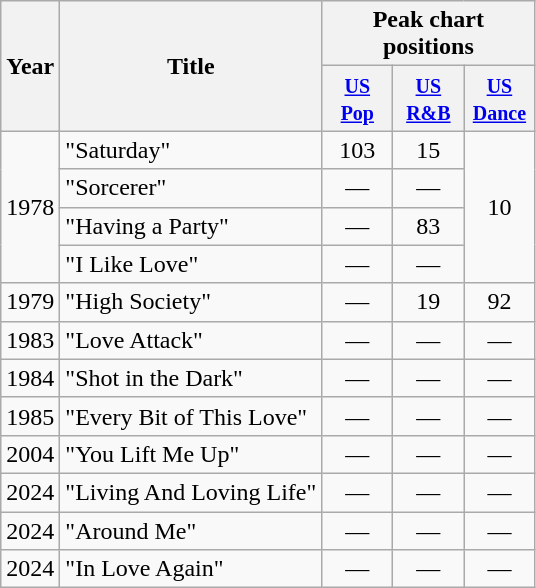<table class="wikitable">
<tr>
<th scope="col" rowspan="2">Year</th>
<th scope="col" rowspan="2">Title</th>
<th scope="col" colspan="3">Peak chart positions</th>
</tr>
<tr>
<th style="width:40px;"><small><a href='#'>US Pop</a></small><br></th>
<th style="width:40px;"><small><a href='#'>US R&B</a></small><br></th>
<th style="width:40px;"><small><a href='#'>US Dance</a></small><br></th>
</tr>
<tr>
<td rowspan="4">1978</td>
<td>"Saturday"</td>
<td align=center>103</td>
<td align=center>15</td>
<td align=center rowspan="4">10</td>
</tr>
<tr>
<td>"Sorcerer"</td>
<td align=center>―</td>
<td align=center>―</td>
</tr>
<tr>
<td>"Having a Party"</td>
<td align=center>―</td>
<td align=center>83</td>
</tr>
<tr>
<td>"I Like Love"</td>
<td align=center>―</td>
<td align=center>―</td>
</tr>
<tr>
<td>1979</td>
<td>"High Society"</td>
<td align=center>―</td>
<td align=center>19</td>
<td align=center>92</td>
</tr>
<tr>
<td>1983</td>
<td>"Love Attack"</td>
<td align=center>―</td>
<td align=center>―</td>
<td align=center>―</td>
</tr>
<tr>
<td>1984</td>
<td>"Shot in the Dark"</td>
<td align=center>―</td>
<td align=center>―</td>
<td align=center>―</td>
</tr>
<tr>
<td>1985</td>
<td>"Every Bit of This Love"</td>
<td align=center>―</td>
<td align=center>―</td>
<td align=center>―</td>
</tr>
<tr>
<td>2004</td>
<td>"You Lift Me Up"</td>
<td align=center>―</td>
<td align=center>―</td>
<td align=center>―</td>
</tr>
<tr>
<td>2024</td>
<td>"Living And Loving Life"</td>
<td align=center>―</td>
<td align=center>―</td>
<td align=center>―</td>
</tr>
<tr>
<td>2024</td>
<td>"Around Me"</td>
<td align=center>―</td>
<td align=center>―</td>
<td align=center>―</td>
</tr>
<tr>
<td>2024</td>
<td>"In Love Again"</td>
<td align=center>―</td>
<td align=center>―</td>
<td align=center>―</td>
</tr>
</table>
